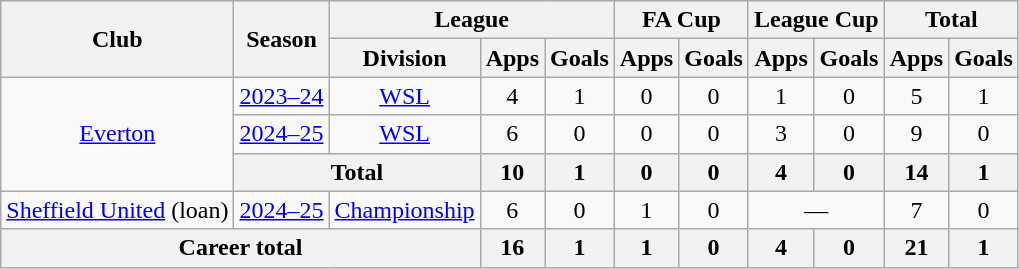<table class="wikitable" style="text-align: center">
<tr>
<th rowspan="2">Club</th>
<th rowspan="2">Season</th>
<th colspan="3">League</th>
<th colspan="2">FA Cup</th>
<th colspan="2">League Cup</th>
<th colspan="2">Total</th>
</tr>
<tr>
<th>Division</th>
<th>Apps</th>
<th>Goals</th>
<th>Apps</th>
<th>Goals</th>
<th>Apps</th>
<th>Goals</th>
<th>Apps</th>
<th>Goals</th>
</tr>
<tr>
<td rowspan="3"><a href='#'>Everton</a></td>
<td><a href='#'>2023–24</a></td>
<td><a href='#'>WSL</a></td>
<td>4</td>
<td>1</td>
<td>0</td>
<td>0</td>
<td>1</td>
<td>0</td>
<td>5</td>
<td>1</td>
</tr>
<tr>
<td><a href='#'>2024–25</a></td>
<td><a href='#'>WSL</a></td>
<td>6</td>
<td>0</td>
<td>0</td>
<td>0</td>
<td>3</td>
<td>0</td>
<td>9</td>
<td>0</td>
</tr>
<tr>
<th colspan="2">Total</th>
<th>10</th>
<th>1</th>
<th>0</th>
<th>0</th>
<th>4</th>
<th>0</th>
<th>14</th>
<th>1</th>
</tr>
<tr>
<td><a href='#'>Sheffield United</a> (loan)</td>
<td><a href='#'>2024–25</a></td>
<td><a href='#'>Championship</a></td>
<td>6</td>
<td>0</td>
<td>1</td>
<td>0</td>
<td colspan="2">—</td>
<td>7</td>
<td>0</td>
</tr>
<tr>
<th colspan="3">Career total</th>
<th>16</th>
<th>1</th>
<th>1</th>
<th>0</th>
<th>4</th>
<th>0</th>
<th>21</th>
<th>1</th>
</tr>
</table>
